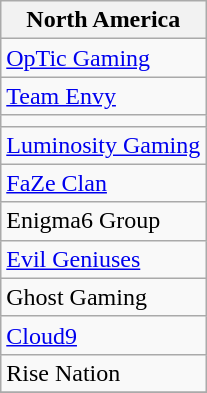<table class="wikitable" style="display: inline-table;">
<tr>
<th>North America</th>
</tr>
<tr>
<td><a href='#'>OpTic Gaming</a></td>
</tr>
<tr>
<td><a href='#'>Team Envy</a></td>
</tr>
<tr>
<td></td>
</tr>
<tr>
<td><a href='#'>Luminosity Gaming</a></td>
</tr>
<tr>
<td><a href='#'>FaZe Clan</a></td>
</tr>
<tr>
<td>Enigma6 Group</td>
</tr>
<tr>
<td><a href='#'>Evil Geniuses</a></td>
</tr>
<tr>
<td>Ghost Gaming</td>
</tr>
<tr>
<td><a href='#'>Cloud9</a></td>
</tr>
<tr>
<td>Rise Nation</td>
</tr>
<tr>
</tr>
</table>
